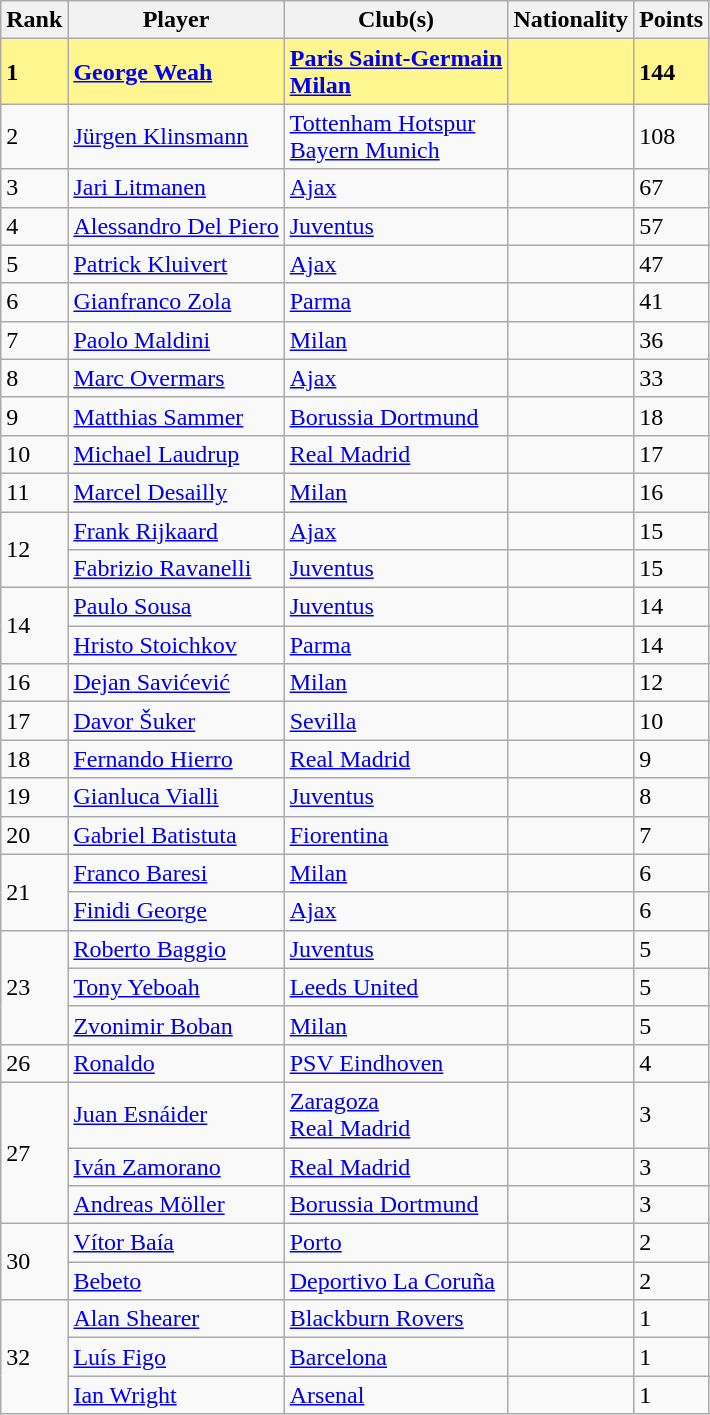<table class="wikitable">
<tr>
<th>Rank</th>
<th>Player</th>
<th>Club(s)</th>
<th>Nationality</th>
<th>Points</th>
</tr>
<tr style="background-color: #FFF68F; font-weight: bold;">
<td>1</td>
<td><a href='#'>George Weah</a></td>
<td align="left"> <a href='#'>Paris Saint-Germain</a><br> <a href='#'>Milan</a></td>
<td></td>
<td>144</td>
</tr>
<tr>
<td>2</td>
<td><a href='#'>Jürgen Klinsmann</a></td>
<td align="left"> <a href='#'>Tottenham Hotspur</a><br> <a href='#'>Bayern Munich</a><br></td>
<td></td>
<td>108</td>
</tr>
<tr>
<td>3</td>
<td><a href='#'>Jari Litmanen</a></td>
<td align="left"> <a href='#'>Ajax</a></td>
<td></td>
<td>67</td>
</tr>
<tr>
<td>4</td>
<td><a href='#'>Alessandro Del Piero</a></td>
<td align="left"> <a href='#'>Juventus</a></td>
<td></td>
<td>57</td>
</tr>
<tr>
<td>5</td>
<td><a href='#'>Patrick Kluivert</a></td>
<td align="left"> <a href='#'>Ajax</a></td>
<td></td>
<td>47</td>
</tr>
<tr>
<td>6</td>
<td><a href='#'>Gianfranco Zola</a></td>
<td align="left"> <a href='#'>Parma</a></td>
<td></td>
<td>41</td>
</tr>
<tr>
<td>7</td>
<td><a href='#'>Paolo Maldini</a></td>
<td align="left"> <a href='#'>Milan</a></td>
<td></td>
<td>36</td>
</tr>
<tr>
<td>8</td>
<td><a href='#'>Marc Overmars</a></td>
<td align="left"> <a href='#'>Ajax</a></td>
<td></td>
<td>33</td>
</tr>
<tr>
<td>9</td>
<td><a href='#'>Matthias Sammer</a></td>
<td align="left"> <a href='#'>Borussia Dortmund</a></td>
<td></td>
<td>18</td>
</tr>
<tr>
<td>10</td>
<td><a href='#'>Michael Laudrup</a></td>
<td align="left"> <a href='#'>Real Madrid</a></td>
<td></td>
<td>17</td>
</tr>
<tr>
<td>11</td>
<td><a href='#'>Marcel Desailly</a></td>
<td align="left"> <a href='#'>Milan</a></td>
<td></td>
<td>16</td>
</tr>
<tr>
<td rowspan="2">12</td>
<td><a href='#'>Frank Rijkaard</a></td>
<td align="left"> <a href='#'>Ajax</a></td>
<td></td>
<td>15</td>
</tr>
<tr>
<td><a href='#'>Fabrizio Ravanelli</a></td>
<td align="left"> <a href='#'>Juventus</a></td>
<td></td>
<td>15</td>
</tr>
<tr>
<td rowspan="2">14</td>
<td><a href='#'>Paulo Sousa</a></td>
<td align="left"> <a href='#'>Juventus</a></td>
<td></td>
<td>14</td>
</tr>
<tr>
<td><a href='#'>Hristo Stoichkov</a></td>
<td align="left"> <a href='#'>Parma</a></td>
<td></td>
<td>14</td>
</tr>
<tr>
<td>16</td>
<td><a href='#'>Dejan Savićević</a></td>
<td align="left"> <a href='#'>Milan</a></td>
<td></td>
<td>12</td>
</tr>
<tr>
<td>17</td>
<td><a href='#'>Davor Šuker</a></td>
<td align="left"> <a href='#'>Sevilla</a></td>
<td></td>
<td>10</td>
</tr>
<tr>
<td>18</td>
<td><a href='#'>Fernando Hierro</a></td>
<td align="left"> <a href='#'>Real Madrid</a></td>
<td></td>
<td>9</td>
</tr>
<tr>
<td>19</td>
<td><a href='#'>Gianluca Vialli</a></td>
<td align="left"> <a href='#'>Juventus</a></td>
<td></td>
<td>8</td>
</tr>
<tr>
<td>20</td>
<td><a href='#'>Gabriel Batistuta</a></td>
<td align="left"> <a href='#'>Fiorentina</a></td>
<td></td>
<td>7</td>
</tr>
<tr>
<td rowspan="2">21</td>
<td><a href='#'>Franco Baresi</a></td>
<td align="left"> <a href='#'>Milan</a></td>
<td></td>
<td>6</td>
</tr>
<tr>
<td><a href='#'>Finidi George</a></td>
<td align="left"> <a href='#'>Ajax</a></td>
<td></td>
<td>6</td>
</tr>
<tr>
<td rowspan="3">23</td>
<td><a href='#'>Roberto Baggio</a></td>
<td align="left"> <a href='#'>Juventus</a></td>
<td></td>
<td>5</td>
</tr>
<tr>
<td><a href='#'>Tony Yeboah</a></td>
<td align="left"> <a href='#'>Leeds United</a></td>
<td></td>
<td>5</td>
</tr>
<tr>
<td><a href='#'>Zvonimir Boban</a></td>
<td align="left"> <a href='#'>Milan</a></td>
<td></td>
<td>5</td>
</tr>
<tr>
<td>26</td>
<td><a href='#'>Ronaldo</a></td>
<td align="left"> <a href='#'>PSV Eindhoven</a></td>
<td></td>
<td>4</td>
</tr>
<tr>
<td rowspan="3">27</td>
<td><a href='#'>Juan Esnáider</a></td>
<td align="left"> <a href='#'>Zaragoza</a><br> <a href='#'>Real Madrid</a></td>
<td></td>
<td>3</td>
</tr>
<tr>
<td><a href='#'>Iván Zamorano</a></td>
<td align="left"> <a href='#'>Real Madrid</a></td>
<td></td>
<td>3</td>
</tr>
<tr>
<td><a href='#'>Andreas Möller</a></td>
<td align="left"> <a href='#'>Borussia Dortmund</a></td>
<td></td>
<td>3</td>
</tr>
<tr>
<td rowspan="2">30</td>
<td><a href='#'>Vítor Baía</a></td>
<td align="left"> <a href='#'>Porto</a></td>
<td></td>
<td>2</td>
</tr>
<tr>
<td><a href='#'>Bebeto</a></td>
<td align="left"> <a href='#'>Deportivo La Coruña</a></td>
<td></td>
<td>2</td>
</tr>
<tr>
<td rowspan="3">32</td>
<td><a href='#'>Alan Shearer</a></td>
<td align="left"> <a href='#'>Blackburn Rovers</a></td>
<td></td>
<td>1</td>
</tr>
<tr>
<td><a href='#'>Luís Figo</a></td>
<td align="left"> <a href='#'>Barcelona</a></td>
<td></td>
<td>1</td>
</tr>
<tr>
<td><a href='#'>Ian Wright</a></td>
<td align="left"> <a href='#'>Arsenal</a></td>
<td></td>
<td>1</td>
</tr>
</table>
